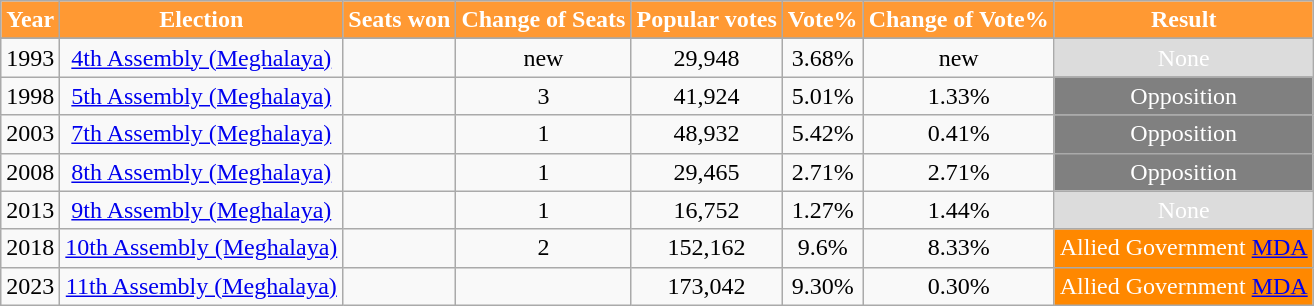<table class="wikitable sortable">
<tr>
<th style="background-color:#FF9933; color:white">Year</th>
<th style="background-color:#FF9933; color:white">Election</th>
<th style="background-color:#FF9933; color:white">Seats won</th>
<th style="background-color:#FF9933; color:white">Change of Seats</th>
<th style="background-color:#FF9933; color:white">Popular votes</th>
<th style="background-color:#FF9933; color:white">Vote%</th>
<th style="background-color:#FF9933; color:white">Change of Vote%</th>
<th style="background-color:#FF9933; color:white">Result</th>
</tr>
<tr>
</tr>
<tr style="text-align:center;">
<td>1993</td>
<td><a href='#'>4th Assembly (Meghalaya)</a></td>
<td></td>
<td>new</td>
<td>29,948</td>
<td>3.68%</td>
<td>new</td>
<td style="background-color:#DCDCDC; color:white">None</td>
</tr>
<tr style="text-align:center;">
<td>1998</td>
<td><a href='#'>5th Assembly (Meghalaya)</a></td>
<td></td>
<td> 3</td>
<td>41,924</td>
<td>5.01%</td>
<td> 1.33%</td>
<td style="background-color:#808080; color:white">Opposition</td>
</tr>
<tr style="text-align:center;">
<td>2003</td>
<td><a href='#'>7th Assembly (Meghalaya)</a></td>
<td></td>
<td> 1</td>
<td>48,932</td>
<td>5.42%</td>
<td> 0.41%</td>
<td style="background-color:#808080; color:white">Opposition</td>
</tr>
<tr style="text-align:center;">
<td>2008</td>
<td><a href='#'>8th Assembly (Meghalaya)</a></td>
<td></td>
<td> 1</td>
<td>29,465</td>
<td>2.71%</td>
<td> 2.71%</td>
<td style="background-color:#808080; color:white">Opposition</td>
</tr>
<tr style="text-align:center;">
<td>2013</td>
<td><a href='#'>9th Assembly (Meghalaya)</a></td>
<td></td>
<td> 1</td>
<td>16,752</td>
<td>1.27%</td>
<td> 1.44%</td>
<td style="background-color:#DCDCDC; color:white">None</td>
</tr>
<tr style="text-align:center;">
<td>2018</td>
<td><a href='#'>10th Assembly (Meghalaya)</a></td>
<td></td>
<td> 2</td>
<td>152,162</td>
<td>9.6%</td>
<td> 8.33%</td>
<td style="background-color:#FF8800; color:white">Allied Government <a href='#'>MDA</a></td>
</tr>
<tr style="text-align:center;">
<td>2023</td>
<td><a href='#'>11th Assembly (Meghalaya)</a></td>
<td></td>
<td></td>
<td>173,042</td>
<td>9.30%</td>
<td> 0.30%</td>
<td style="background-color:#FF8800; color:white">Allied Government <a href='#'>MDA</a></td>
</tr>
</table>
